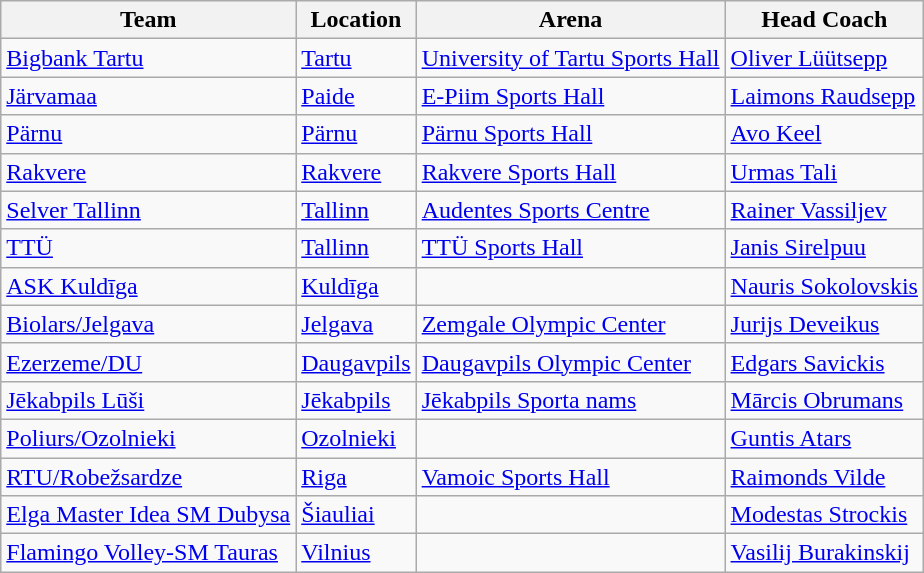<table class="wikitable sortable">
<tr>
<th>Team</th>
<th>Location</th>
<th>Arena</th>
<th>Head Coach</th>
</tr>
<tr>
<td> <a href='#'>Bigbank Tartu</a></td>
<td><a href='#'>Tartu</a></td>
<td><a href='#'>University of Tartu Sports Hall</a></td>
<td> <a href='#'>Oliver Lüütsepp</a></td>
</tr>
<tr>
<td> <a href='#'>Järvamaa</a></td>
<td><a href='#'>Paide</a></td>
<td><a href='#'>E-Piim Sports Hall</a></td>
<td> <a href='#'>Laimons Raudsepp</a></td>
</tr>
<tr>
<td> <a href='#'>Pärnu</a></td>
<td><a href='#'>Pärnu</a></td>
<td><a href='#'>Pärnu Sports Hall</a></td>
<td> <a href='#'>Avo Keel</a></td>
</tr>
<tr>
<td> <a href='#'>Rakvere</a></td>
<td><a href='#'>Rakvere</a></td>
<td><a href='#'>Rakvere Sports Hall</a></td>
<td> <a href='#'>Urmas Tali</a></td>
</tr>
<tr>
<td> <a href='#'>Selver Tallinn</a></td>
<td><a href='#'>Tallinn</a></td>
<td><a href='#'>Audentes Sports Centre</a></td>
<td> <a href='#'>Rainer Vassiljev</a></td>
</tr>
<tr>
<td> <a href='#'>TTÜ</a></td>
<td><a href='#'>Tallinn</a></td>
<td><a href='#'>TTÜ Sports Hall</a></td>
<td> <a href='#'>Janis Sirelpuu</a></td>
</tr>
<tr>
<td> <a href='#'>ASK Kuldīga</a></td>
<td><a href='#'>Kuldīga</a></td>
<td></td>
<td> <a href='#'>Nauris Sokolovskis</a></td>
</tr>
<tr>
<td> <a href='#'>Biolars/Jelgava</a></td>
<td><a href='#'>Jelgava</a></td>
<td><a href='#'>Zemgale Olympic Center</a></td>
<td> <a href='#'>Jurijs Deveikus</a></td>
</tr>
<tr>
<td> <a href='#'>Ezerzeme/DU</a></td>
<td><a href='#'>Daugavpils</a></td>
<td><a href='#'>Daugavpils Olympic Center</a></td>
<td> <a href='#'>Edgars Savickis</a></td>
</tr>
<tr>
<td> <a href='#'>Jēkabpils Lūši</a></td>
<td><a href='#'>Jēkabpils</a></td>
<td><a href='#'>Jēkabpils Sporta nams</a></td>
<td> <a href='#'>Mārcis Obrumans</a></td>
</tr>
<tr>
<td> <a href='#'>Poliurs/Ozolnieki</a></td>
<td><a href='#'>Ozolnieki</a></td>
<td></td>
<td> <a href='#'>Guntis Atars</a></td>
</tr>
<tr>
<td> <a href='#'>RTU/Robežsardze</a></td>
<td><a href='#'>Riga</a></td>
<td><a href='#'>Vamoic Sports Hall</a></td>
<td> <a href='#'>Raimonds Vilde</a></td>
</tr>
<tr>
<td> <a href='#'>Elga Master Idea SM Dubysa</a></td>
<td><a href='#'>Šiauliai</a></td>
<td></td>
<td> <a href='#'>Modestas Strockis</a></td>
</tr>
<tr>
<td> <a href='#'>Flamingo Volley-SM Tauras</a></td>
<td><a href='#'>Vilnius</a></td>
<td></td>
<td> <a href='#'>Vasilij Burakinskij</a></td>
</tr>
</table>
